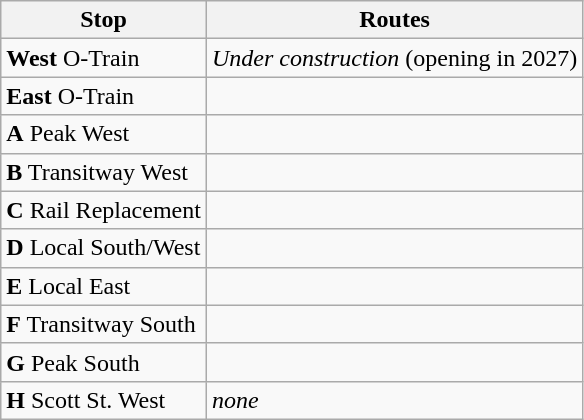<table class="wikitable">
<tr>
<th>Stop</th>
<th>Routes</th>
</tr>
<tr>
<td><strong>West</strong> O-Train</td>
<td> <em>Under construction</em> (opening in 2027)</td>
</tr>
<tr>
<td><strong>East</strong> O-Train</td>
<td></td>
</tr>
<tr>
<td><strong>A</strong> Peak West</td>
<td>     </td>
</tr>
<tr>
<td><strong>B</strong> Transitway West</td>
<td>      </td>
</tr>
<tr>
<td><strong>C</strong> Rail Replacement</td>
<td>    </td>
</tr>
<tr>
<td><strong>D</strong> Local South/West</td>
<td>     </td>
</tr>
<tr>
<td><strong>E</strong> Local East</td>
<td>     </td>
</tr>
<tr>
<td><strong>F</strong> Transitway South</td>
<td>   </td>
</tr>
<tr>
<td><strong>G</strong> Peak South</td>
<td>  </td>
</tr>
<tr>
<td><strong>H</strong> Scott St. West</td>
<td><em>none</em></td>
</tr>
</table>
